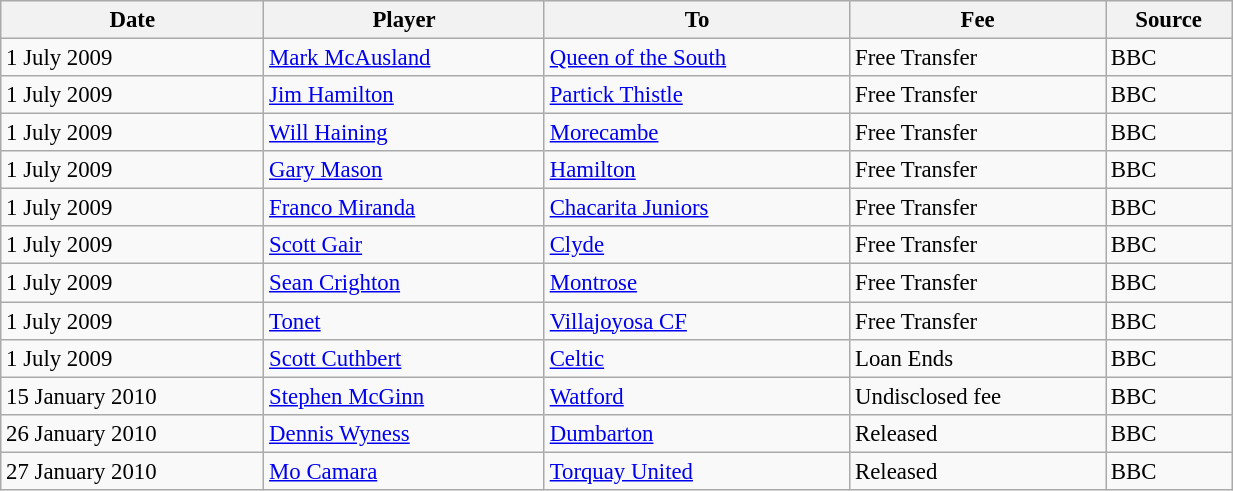<table class="wikitable sortable" style="text-align:center; font-size:95%;width:65%; text-align:left">
<tr>
<th><strong>Date</strong></th>
<th><strong>Player</strong></th>
<th><strong>To</strong></th>
<th><strong>Fee</strong></th>
<th><strong>Source</strong></th>
</tr>
<tr>
<td>1 July 2009</td>
<td> <a href='#'>Mark McAusland</a></td>
<td> <a href='#'>Queen of the South</a></td>
<td>Free Transfer</td>
<td>BBC</td>
</tr>
<tr>
<td>1 July 2009</td>
<td> <a href='#'>Jim Hamilton</a></td>
<td> <a href='#'>Partick Thistle</a></td>
<td>Free Transfer</td>
<td>BBC</td>
</tr>
<tr>
<td>1 July 2009</td>
<td> <a href='#'>Will Haining</a></td>
<td> <a href='#'>Morecambe</a></td>
<td>Free Transfer</td>
<td>BBC</td>
</tr>
<tr>
<td>1 July 2009</td>
<td> <a href='#'>Gary Mason</a></td>
<td> <a href='#'>Hamilton</a></td>
<td>Free Transfer</td>
<td>BBC</td>
</tr>
<tr>
<td>1 July 2009</td>
<td> <a href='#'>Franco Miranda</a></td>
<td> <a href='#'>Chacarita Juniors</a></td>
<td>Free Transfer</td>
<td>BBC</td>
</tr>
<tr>
<td>1 July 2009</td>
<td> <a href='#'>Scott Gair</a></td>
<td> <a href='#'>Clyde</a></td>
<td>Free Transfer</td>
<td>BBC</td>
</tr>
<tr>
<td>1 July 2009</td>
<td> <a href='#'>Sean Crighton</a></td>
<td> <a href='#'>Montrose</a></td>
<td>Free Transfer</td>
<td>BBC</td>
</tr>
<tr>
<td>1 July 2009</td>
<td> <a href='#'>Tonet</a></td>
<td> <a href='#'>Villajoyosa CF</a></td>
<td>Free Transfer</td>
<td>BBC</td>
</tr>
<tr>
<td>1 July 2009</td>
<td> <a href='#'>Scott Cuthbert</a></td>
<td> <a href='#'>Celtic</a></td>
<td>Loan Ends</td>
<td>BBC</td>
</tr>
<tr>
<td>15 January 2010</td>
<td> <a href='#'>Stephen McGinn</a></td>
<td> <a href='#'>Watford</a></td>
<td>Undisclosed fee</td>
<td>BBC</td>
</tr>
<tr>
<td>26 January 2010</td>
<td> <a href='#'>Dennis Wyness</a></td>
<td> <a href='#'>Dumbarton</a></td>
<td>Released</td>
<td>BBC</td>
</tr>
<tr>
<td>27 January 2010</td>
<td> <a href='#'>Mo Camara</a></td>
<td> <a href='#'>Torquay United</a></td>
<td>Released</td>
<td>BBC</td>
</tr>
</table>
